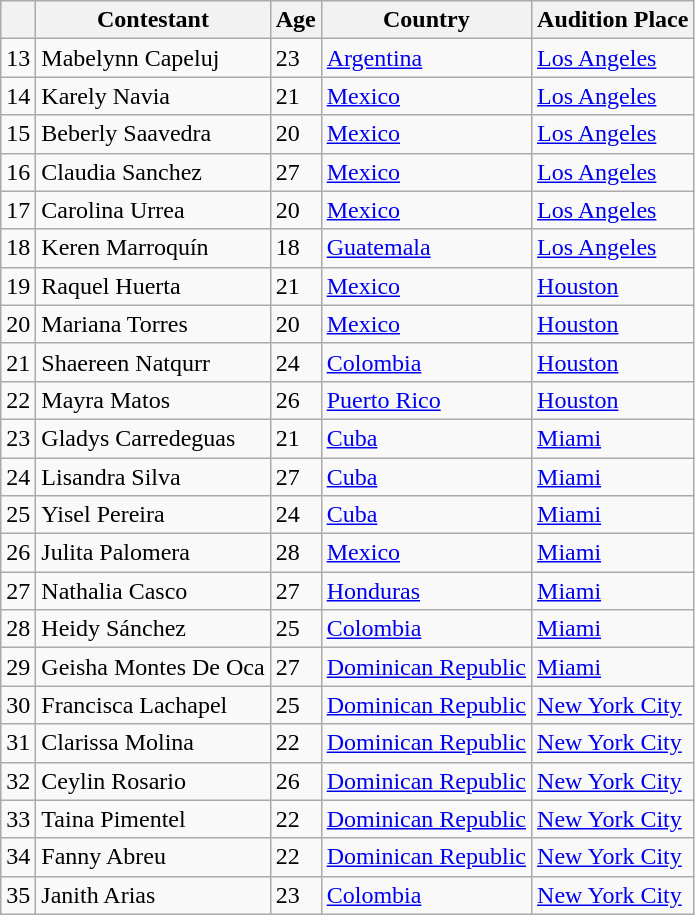<table class="wikitable">
<tr>
<th></th>
<th>Contestant</th>
<th>Age</th>
<th>Country</th>
<th>Audition Place</th>
</tr>
<tr>
<td>13</td>
<td>Mabelynn Capeluj</td>
<td>23</td>
<td> <a href='#'>Argentina</a></td>
<td><a href='#'>Los Angeles</a></td>
</tr>
<tr>
<td>14</td>
<td>Karely Navia</td>
<td>21</td>
<td> <a href='#'>Mexico</a></td>
<td><a href='#'>Los Angeles</a></td>
</tr>
<tr>
<td>15</td>
<td>Beberly Saavedra</td>
<td>20</td>
<td> <a href='#'>Mexico</a></td>
<td><a href='#'>Los Angeles</a></td>
</tr>
<tr>
<td>16</td>
<td>Claudia Sanchez</td>
<td>27</td>
<td> <a href='#'>Mexico</a></td>
<td><a href='#'>Los Angeles</a></td>
</tr>
<tr>
<td>17</td>
<td>Carolina Urrea</td>
<td>20</td>
<td> <a href='#'>Mexico</a></td>
<td><a href='#'>Los Angeles</a></td>
</tr>
<tr>
<td>18</td>
<td>Keren Marroquín</td>
<td>18</td>
<td> <a href='#'>Guatemala</a></td>
<td><a href='#'>Los Angeles</a></td>
</tr>
<tr>
<td>19</td>
<td>Raquel Huerta</td>
<td>21</td>
<td> <a href='#'>Mexico</a></td>
<td><a href='#'>Houston</a></td>
</tr>
<tr>
<td>20</td>
<td>Mariana Torres</td>
<td>20</td>
<td> <a href='#'>Mexico</a></td>
<td><a href='#'>Houston</a></td>
</tr>
<tr>
<td>21</td>
<td>Shaereen Natqurr</td>
<td>24</td>
<td> <a href='#'>Colombia</a></td>
<td><a href='#'>Houston</a></td>
</tr>
<tr>
<td>22</td>
<td>Mayra Matos</td>
<td>26</td>
<td> <a href='#'>Puerto Rico</a></td>
<td><a href='#'>Houston</a></td>
</tr>
<tr>
<td>23</td>
<td>Gladys Carredeguas</td>
<td>21</td>
<td> <a href='#'>Cuba</a></td>
<td><a href='#'>Miami</a></td>
</tr>
<tr>
<td>24</td>
<td>Lisandra Silva</td>
<td>27</td>
<td> <a href='#'>Cuba</a></td>
<td><a href='#'>Miami</a></td>
</tr>
<tr>
<td>25</td>
<td>Yisel Pereira</td>
<td>24</td>
<td> <a href='#'>Cuba</a></td>
<td><a href='#'>Miami</a></td>
</tr>
<tr>
<td>26</td>
<td>Julita Palomera</td>
<td>28</td>
<td> <a href='#'>Mexico</a></td>
<td><a href='#'>Miami</a></td>
</tr>
<tr>
<td>27</td>
<td>Nathalia Casco</td>
<td>27</td>
<td> <a href='#'>Honduras</a></td>
<td><a href='#'>Miami</a></td>
</tr>
<tr>
<td>28</td>
<td>Heidy Sánchez</td>
<td>25</td>
<td> <a href='#'>Colombia</a></td>
<td><a href='#'>Miami</a></td>
</tr>
<tr>
<td>29</td>
<td>Geisha Montes De Oca</td>
<td>27</td>
<td> <a href='#'>Dominican Republic</a></td>
<td><a href='#'>Miami</a></td>
</tr>
<tr>
<td>30</td>
<td>Francisca Lachapel</td>
<td>25</td>
<td> <a href='#'>Dominican Republic</a></td>
<td><a href='#'>New York City</a></td>
</tr>
<tr>
<td>31</td>
<td>Clarissa Molina</td>
<td>22</td>
<td> <a href='#'>Dominican Republic</a></td>
<td><a href='#'>New York City</a></td>
</tr>
<tr>
<td>32</td>
<td>Ceylin Rosario</td>
<td>26</td>
<td> <a href='#'>Dominican Republic</a></td>
<td><a href='#'>New York City</a></td>
</tr>
<tr>
<td>33</td>
<td>Taina Pimentel</td>
<td>22</td>
<td> <a href='#'>Dominican Republic</a></td>
<td><a href='#'>New York City</a></td>
</tr>
<tr>
<td>34</td>
<td>Fanny Abreu</td>
<td>22</td>
<td> <a href='#'>Dominican Republic</a></td>
<td><a href='#'>New York City</a></td>
</tr>
<tr>
<td>35</td>
<td>Janith Arias</td>
<td>23</td>
<td> <a href='#'>Colombia</a></td>
<td><a href='#'>New York City</a></td>
</tr>
</table>
